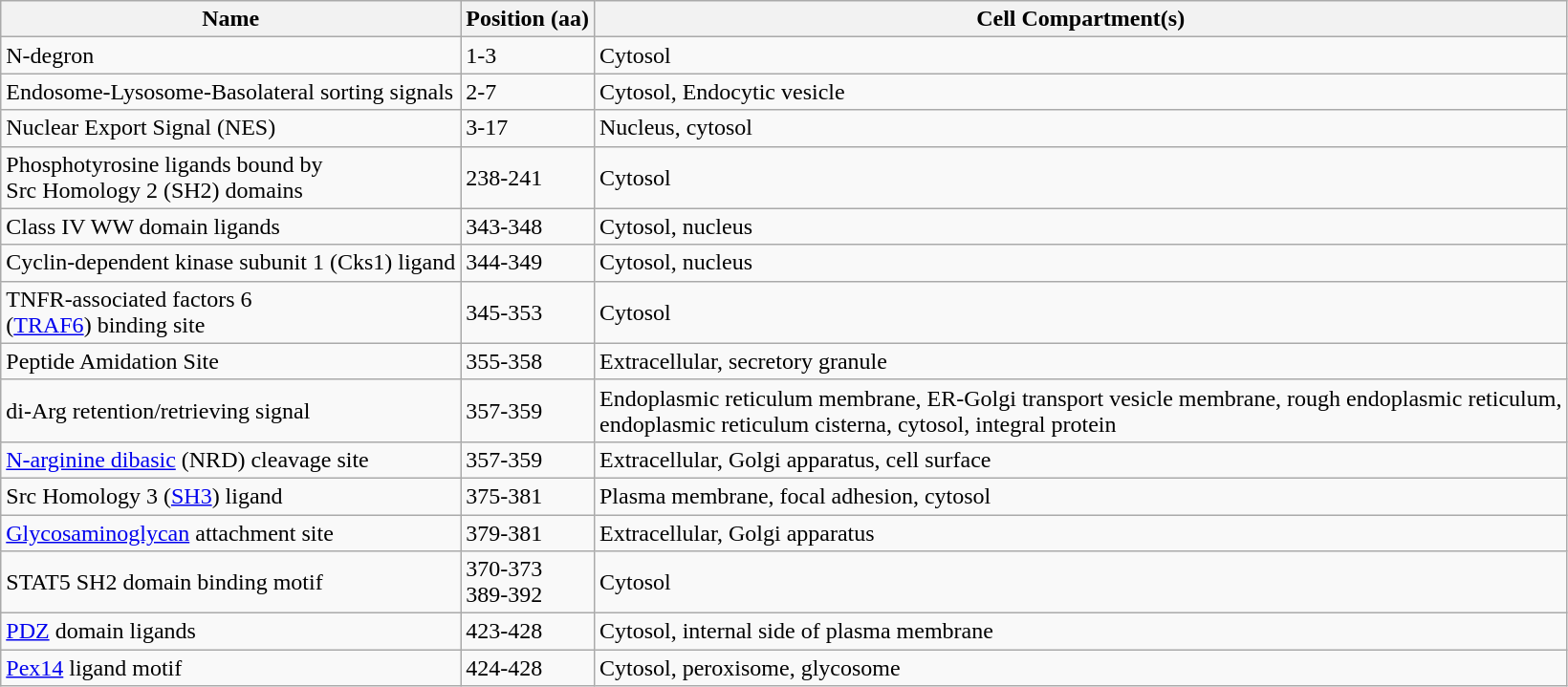<table class="wikitable">
<tr>
<th>Name</th>
<th>Position (aa)</th>
<th>Cell Compartment(s)</th>
</tr>
<tr>
<td>N-degron</td>
<td>1-3</td>
<td>Cytosol</td>
</tr>
<tr>
<td>Endosome-Lysosome-Basolateral sorting signals</td>
<td>2-7</td>
<td>Cytosol, Endocytic vesicle</td>
</tr>
<tr>
<td>Nuclear Export Signal (NES)</td>
<td>3-17</td>
<td>Nucleus, cytosol</td>
</tr>
<tr>
<td>Phosphotyrosine ligands bound by<br>Src Homology 2 (SH2) domains</td>
<td>238-241</td>
<td>Cytosol</td>
</tr>
<tr>
<td>Class IV WW domain ligands</td>
<td>343-348</td>
<td>Cytosol, nucleus</td>
</tr>
<tr>
<td>Cyclin-dependent kinase subunit 1 (Cks1) ligand</td>
<td>344-349</td>
<td>Cytosol, nucleus</td>
</tr>
<tr>
<td>TNFR-associated factors 6<br>(<a href='#'>TRAF6</a>) binding site</td>
<td>345-353</td>
<td>Cytosol</td>
</tr>
<tr>
<td>Peptide Amidation Site</td>
<td>355-358</td>
<td>Extracellular, secretory granule</td>
</tr>
<tr>
<td>di-Arg retention/retrieving signal</td>
<td>357-359</td>
<td>Endoplasmic reticulum membrane, ER-Golgi transport vesicle membrane, rough endoplasmic reticulum,<br>endoplasmic reticulum cisterna, cytosol, integral protein</td>
</tr>
<tr>
<td><a href='#'>N-arginine dibasic</a> (NRD) cleavage site</td>
<td>357-359</td>
<td>Extracellular, Golgi apparatus, cell surface</td>
</tr>
<tr>
<td>Src Homology 3 (<a href='#'>SH3</a>) ligand</td>
<td>375-381</td>
<td>Plasma membrane, focal adhesion, cytosol</td>
</tr>
<tr>
<td><a href='#'>Glycosaminoglycan</a> attachment site</td>
<td>379-381</td>
<td>Extracellular, Golgi apparatus</td>
</tr>
<tr>
<td>STAT5 SH2 domain binding motif</td>
<td>370-373<br>389-392</td>
<td>Cytosol</td>
</tr>
<tr>
<td><a href='#'>PDZ</a> domain ligands</td>
<td>423-428</td>
<td>Cytosol, internal side of plasma membrane</td>
</tr>
<tr>
<td><a href='#'>Pex14</a> ligand motif</td>
<td>424-428</td>
<td>Cytosol, peroxisome, glycosome</td>
</tr>
</table>
